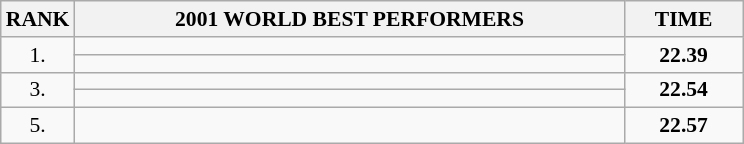<table class="wikitable" style="border-collapse: collapse; font-size: 90%;">
<tr>
<th>RANK</th>
<th align="center" style="width: 25em">2001 WORLD BEST PERFORMERS</th>
<th align="center" style="width: 5em">TIME</th>
</tr>
<tr>
<td rowspan=2 align="center">1.</td>
<td></td>
<td rowspan=2 align="center"><strong>22.39</strong></td>
</tr>
<tr>
<td></td>
</tr>
<tr>
<td rowspan=2 align="center">3.</td>
<td></td>
<td rowspan=2 align="center"><strong>22.54</strong></td>
</tr>
<tr>
<td></td>
</tr>
<tr>
<td align="center">5.</td>
<td></td>
<td align="center"><strong>22.57</strong></td>
</tr>
</table>
